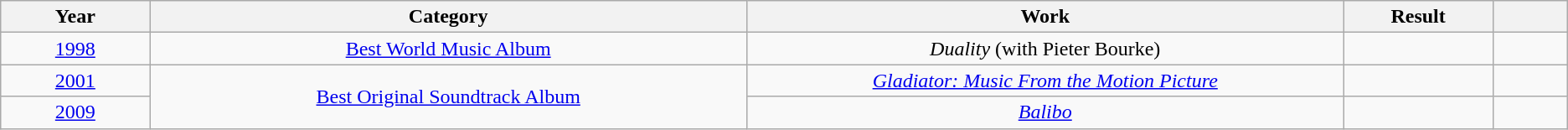<table class="wikitable">
<tr>
<th style="width:5%;">Year</th>
<th style="width:20%;">Category</th>
<th style="width:20%;">Work</th>
<th style="width:5%;">Result</th>
<th style="width:2.5%;"></th>
</tr>
<tr>
<td style="text-align:center;"><a href='#'>1998</a></td>
<td style="text-align:center;"><a href='#'>Best World Music Album</a></td>
<td style="text-align:center;"><em>Duality</em> (with Pieter Bourke)</td>
<td></td>
<td style="text-align:center;"></td>
</tr>
<tr>
<td style="text-align:center;"><a href='#'>2001</a></td>
<td rowspan="2" style="text-align:center;"><a href='#'>Best Original Soundtrack Album</a></td>
<td style="text-align:center;"><em><a href='#'>Gladiator: Music From the Motion Picture</a></em></td>
<td></td>
<td style="text-align:center;"></td>
</tr>
<tr>
<td style="text-align:center;"><a href='#'>2009</a></td>
<td style="text-align:center;"><em><a href='#'>Balibo</a></em></td>
<td></td>
<td style="text-align:center;"></td>
</tr>
</table>
